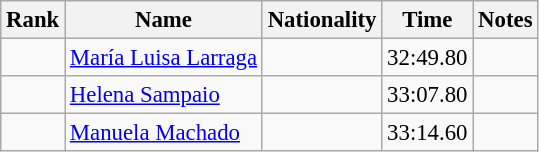<table class="wikitable sortable" style="text-align:center;font-size:95%">
<tr>
<th>Rank</th>
<th>Name</th>
<th>Nationality</th>
<th>Time</th>
<th>Notes</th>
</tr>
<tr>
<td></td>
<td align=left><a href='#'>María Luisa Larraga</a></td>
<td align=left></td>
<td>32:49.80</td>
<td></td>
</tr>
<tr>
<td></td>
<td align=left><a href='#'>Helena Sampaio</a></td>
<td align=left></td>
<td>33:07.80</td>
<td></td>
</tr>
<tr>
<td></td>
<td align=left><a href='#'>Manuela Machado</a></td>
<td align=left></td>
<td>33:14.60</td>
<td></td>
</tr>
</table>
